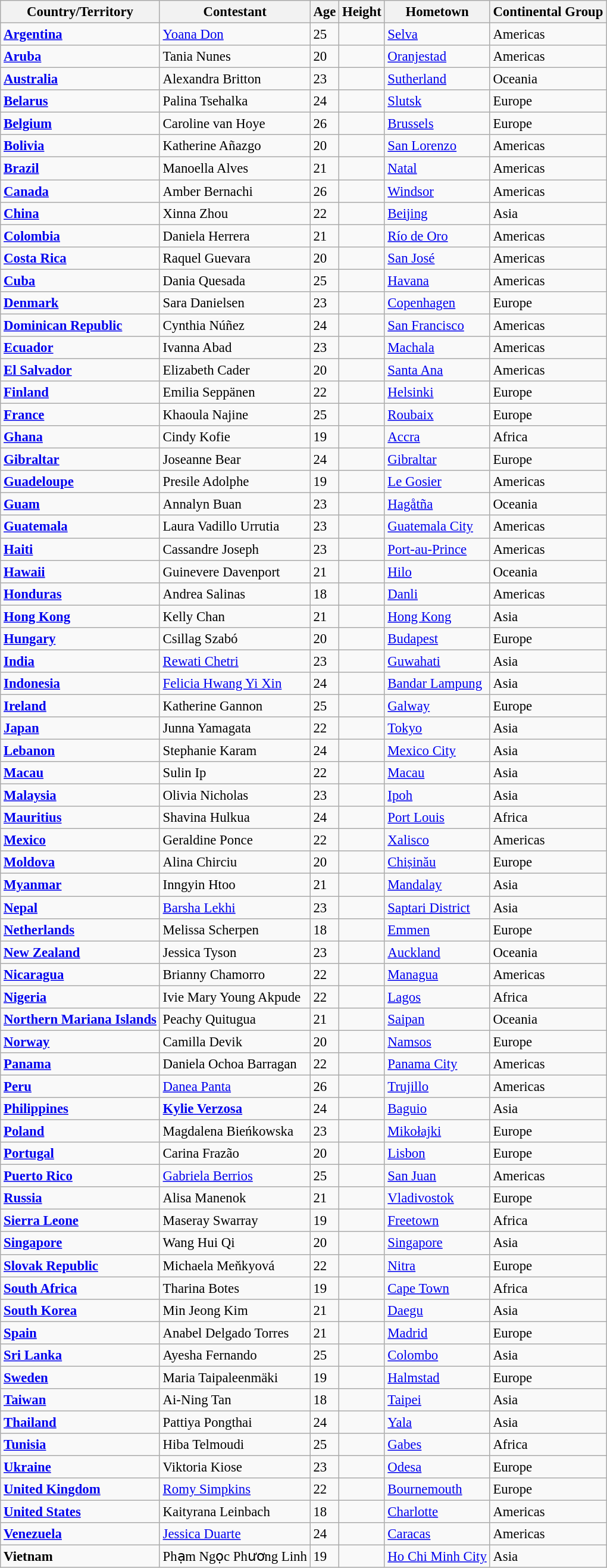<table class="wikitable sortable" style="font-size:95%;">
<tr>
<th>Country/Territory</th>
<th>Contestant</th>
<th>Age</th>
<th>Height</th>
<th>Hometown</th>
<th>Continental Group</th>
</tr>
<tr>
<td><strong> <a href='#'>Argentina</a></strong></td>
<td><a href='#'>Yoana Don</a></td>
<td>25</td>
<td></td>
<td><a href='#'>Selva</a></td>
<td>Americas</td>
</tr>
<tr>
<td><strong> <a href='#'>Aruba</a></strong></td>
<td>Tania Nunes</td>
<td>20</td>
<td></td>
<td><a href='#'>Oranjestad</a></td>
<td>Americas</td>
</tr>
<tr>
<td><strong> <a href='#'>Australia</a></strong></td>
<td>Alexandra Britton</td>
<td>23</td>
<td></td>
<td><a href='#'>Sutherland</a></td>
<td>Oceania</td>
</tr>
<tr>
<td><strong> <a href='#'>Belarus</a></strong></td>
<td>Palina Tsehalka</td>
<td>24</td>
<td></td>
<td><a href='#'>Slutsk</a></td>
<td>Europe</td>
</tr>
<tr>
<td><strong> <a href='#'>Belgium</a></strong></td>
<td>Caroline van Hoye</td>
<td>26</td>
<td></td>
<td><a href='#'>Brussels</a></td>
<td>Europe</td>
</tr>
<tr>
<td><strong> <a href='#'>Bolivia</a></strong></td>
<td>Katherine Añazgo</td>
<td>20</td>
<td></td>
<td><a href='#'>San Lorenzo</a></td>
<td>Americas</td>
</tr>
<tr>
<td><strong> <a href='#'>Brazil</a></strong></td>
<td>Manoella Alves</td>
<td>21</td>
<td></td>
<td><a href='#'>Natal</a></td>
<td>Americas</td>
</tr>
<tr>
<td><strong> <a href='#'>Canada</a></strong></td>
<td>Amber Bernachi</td>
<td>26</td>
<td></td>
<td><a href='#'>Windsor</a></td>
<td>Americas</td>
</tr>
<tr>
<td><strong> <a href='#'>China</a></strong></td>
<td>Xinna Zhou</td>
<td>22</td>
<td></td>
<td><a href='#'>Beijing</a></td>
<td>Asia</td>
</tr>
<tr>
<td><strong> <a href='#'>Colombia</a></strong></td>
<td>Daniela Herrera</td>
<td>21</td>
<td></td>
<td><a href='#'>Río de Oro</a></td>
<td>Americas</td>
</tr>
<tr>
<td><strong> <a href='#'>Costa Rica</a></strong></td>
<td>Raquel Guevara</td>
<td>20</td>
<td></td>
<td><a href='#'>San José</a></td>
<td>Americas</td>
</tr>
<tr>
<td><strong> <a href='#'>Cuba</a></strong></td>
<td>Dania Quesada</td>
<td>25</td>
<td></td>
<td><a href='#'>Havana</a></td>
<td>Americas</td>
</tr>
<tr>
<td><strong> <a href='#'>Denmark</a></strong></td>
<td>Sara Danielsen</td>
<td>23</td>
<td></td>
<td><a href='#'>Copenhagen</a></td>
<td>Europe</td>
</tr>
<tr>
<td><strong> <a href='#'>Dominican Republic</a></strong></td>
<td>Cynthia Núñez</td>
<td>24</td>
<td></td>
<td><a href='#'>San Francisco</a></td>
<td>Americas</td>
</tr>
<tr>
<td><strong> <a href='#'>Ecuador</a></strong></td>
<td>Ivanna Abad</td>
<td>23</td>
<td></td>
<td><a href='#'>Machala</a></td>
<td>Americas</td>
</tr>
<tr>
<td><strong> <a href='#'>El Salvador</a></strong></td>
<td>Elizabeth Cader</td>
<td>20</td>
<td></td>
<td><a href='#'>Santa Ana</a></td>
<td>Americas</td>
</tr>
<tr>
<td><strong> <a href='#'>Finland</a></strong></td>
<td>Emilia Seppänen</td>
<td>22</td>
<td></td>
<td><a href='#'>Helsinki</a></td>
<td>Europe</td>
</tr>
<tr>
<td><strong> <a href='#'>France</a></strong></td>
<td>Khaoula Najine</td>
<td>25</td>
<td></td>
<td><a href='#'>Roubaix</a></td>
<td>Europe</td>
</tr>
<tr>
<td><strong> <a href='#'>Ghana</a></strong></td>
<td>Cindy Kofie</td>
<td>19</td>
<td></td>
<td><a href='#'>Accra</a></td>
<td>Africa</td>
</tr>
<tr>
<td><strong> <a href='#'>Gibraltar</a></strong></td>
<td>Joseanne Bear</td>
<td>24</td>
<td></td>
<td><a href='#'>Gibraltar</a></td>
<td>Europe</td>
</tr>
<tr>
<td><strong> <a href='#'>Guadeloupe</a></strong></td>
<td>Presile Adolphe</td>
<td>19</td>
<td></td>
<td><a href='#'>Le Gosier</a></td>
<td>Americas</td>
</tr>
<tr>
<td><strong> <a href='#'>Guam</a></strong></td>
<td>Annalyn Buan</td>
<td>23</td>
<td></td>
<td><a href='#'>Hagåtña</a></td>
<td>Oceania</td>
</tr>
<tr>
<td><strong> <a href='#'>Guatemala</a></strong></td>
<td>Laura Vadillo Urrutia</td>
<td>23</td>
<td></td>
<td><a href='#'>Guatemala City</a></td>
<td>Americas</td>
</tr>
<tr>
<td><strong> <a href='#'>Haiti</a></strong></td>
<td>Cassandre Joseph</td>
<td>23</td>
<td></td>
<td><a href='#'>Port-au-Prince</a></td>
<td>Americas</td>
</tr>
<tr>
<td><strong> <a href='#'>Hawaii</a></strong></td>
<td>Guinevere Davenport</td>
<td>21</td>
<td></td>
<td><a href='#'>Hilo</a></td>
<td>Oceania</td>
</tr>
<tr>
<td><strong> <a href='#'>Honduras</a></strong></td>
<td>Andrea Salinas</td>
<td>18</td>
<td></td>
<td><a href='#'>Danli</a></td>
<td>Americas</td>
</tr>
<tr>
<td><strong> <a href='#'>Hong Kong</a></strong></td>
<td>Kelly Chan</td>
<td>21</td>
<td></td>
<td><a href='#'>Hong Kong</a></td>
<td>Asia</td>
</tr>
<tr>
<td><strong> <a href='#'>Hungary</a></strong></td>
<td>Csillag Szabó</td>
<td>20</td>
<td></td>
<td><a href='#'>Budapest</a></td>
<td>Europe</td>
</tr>
<tr>
<td><strong> <a href='#'>India</a></strong></td>
<td><a href='#'>Rewati Chetri</a></td>
<td>23</td>
<td></td>
<td><a href='#'>Guwahati</a></td>
<td>Asia</td>
</tr>
<tr>
<td><strong> <a href='#'>Indonesia</a></strong></td>
<td><a href='#'>Felicia Hwang Yi Xin</a></td>
<td>24</td>
<td></td>
<td><a href='#'>Bandar Lampung</a></td>
<td>Asia</td>
</tr>
<tr>
<td><strong> <a href='#'>Ireland</a></strong></td>
<td>Katherine Gannon</td>
<td>25</td>
<td></td>
<td><a href='#'>Galway</a></td>
<td>Europe</td>
</tr>
<tr>
<td><strong> <a href='#'>Japan</a></strong></td>
<td>Junna Yamagata</td>
<td>22</td>
<td></td>
<td><a href='#'>Tokyo</a></td>
<td>Asia</td>
</tr>
<tr>
<td><strong> <a href='#'>Lebanon</a></strong></td>
<td>Stephanie Karam</td>
<td>24</td>
<td></td>
<td><a href='#'>Mexico City</a></td>
<td>Asia</td>
</tr>
<tr>
<td><strong> <a href='#'>Macau</a></strong></td>
<td>Sulin Ip</td>
<td>22</td>
<td></td>
<td><a href='#'>Macau</a></td>
<td>Asia</td>
</tr>
<tr>
<td><strong> <a href='#'>Malaysia</a></strong></td>
<td>Olivia Nicholas</td>
<td>23</td>
<td></td>
<td><a href='#'>Ipoh</a></td>
<td>Asia</td>
</tr>
<tr>
<td><strong> <a href='#'>Mauritius</a></strong></td>
<td>Shavina Hulkua</td>
<td>24</td>
<td></td>
<td><a href='#'>Port Louis</a></td>
<td>Africa</td>
</tr>
<tr>
<td><strong> <a href='#'>Mexico</a></strong></td>
<td>Geraldine Ponce</td>
<td>22</td>
<td></td>
<td><a href='#'>Xalisco</a></td>
<td>Americas</td>
</tr>
<tr>
<td><strong> <a href='#'>Moldova</a></strong></td>
<td>Alina Chirciu</td>
<td>20</td>
<td></td>
<td><a href='#'>Chișinău</a></td>
<td>Europe</td>
</tr>
<tr>
<td><strong> <a href='#'>Myanmar</a></strong></td>
<td>Inngyin Htoo</td>
<td>21</td>
<td></td>
<td><a href='#'>Mandalay</a></td>
<td>Asia</td>
</tr>
<tr>
<td><strong> <a href='#'>Nepal</a></strong></td>
<td><a href='#'>Barsha Lekhi</a></td>
<td>23</td>
<td></td>
<td><a href='#'>Saptari District</a></td>
<td>Asia</td>
</tr>
<tr>
<td><strong> <a href='#'>Netherlands</a></strong></td>
<td>Melissa Scherpen</td>
<td>18</td>
<td></td>
<td><a href='#'>Emmen</a></td>
<td>Europe</td>
</tr>
<tr>
<td><strong> <a href='#'>New Zealand</a></strong></td>
<td>Jessica Tyson</td>
<td>23</td>
<td></td>
<td><a href='#'>Auckland</a></td>
<td>Oceania</td>
</tr>
<tr>
<td><strong> <a href='#'>Nicaragua</a></strong></td>
<td>Brianny Chamorro</td>
<td>22</td>
<td></td>
<td><a href='#'>Managua</a></td>
<td>Americas</td>
</tr>
<tr>
<td><strong> <a href='#'>Nigeria</a></strong></td>
<td>Ivie Mary Young Akpude</td>
<td>22</td>
<td></td>
<td><a href='#'>Lagos</a></td>
<td>Africa</td>
</tr>
<tr>
<td><strong> <a href='#'>Northern Mariana Islands</a></strong></td>
<td>Peachy Quitugua</td>
<td>21</td>
<td></td>
<td><a href='#'>Saipan</a></td>
<td>Oceania</td>
</tr>
<tr>
<td><strong> <a href='#'>Norway</a></strong></td>
<td>Camilla Devik</td>
<td>20</td>
<td></td>
<td><a href='#'>Namsos</a></td>
<td>Europe</td>
</tr>
<tr>
<td><strong> <a href='#'>Panama</a></strong></td>
<td>Daniela Ochoa Barragan</td>
<td>22</td>
<td></td>
<td><a href='#'>Panama City</a></td>
<td>Americas</td>
</tr>
<tr>
<td><strong> <a href='#'>Peru</a></strong></td>
<td><a href='#'>Danea Panta</a></td>
<td>26</td>
<td></td>
<td><a href='#'>Trujillo</a></td>
<td>Americas</td>
</tr>
<tr>
<td><strong> <a href='#'>Philippines</a></strong></td>
<td><strong><a href='#'>Kylie Verzosa</a></strong></td>
<td>24</td>
<td></td>
<td><a href='#'>Baguio</a></td>
<td>Asia</td>
</tr>
<tr>
<td><strong> <a href='#'>Poland</a></strong></td>
<td>Magdalena Bieńkowska</td>
<td>23</td>
<td></td>
<td><a href='#'>Mikołajki</a></td>
<td>Europe</td>
</tr>
<tr>
<td><strong> <a href='#'>Portugal</a></strong></td>
<td>Carina Frazão</td>
<td>20</td>
<td></td>
<td><a href='#'>Lisbon</a></td>
<td>Europe</td>
</tr>
<tr>
<td><strong> <a href='#'>Puerto Rico</a></strong></td>
<td><a href='#'>Gabriela Berrios</a></td>
<td>25</td>
<td></td>
<td><a href='#'>San Juan</a></td>
<td>Americas</td>
</tr>
<tr>
<td><strong> <a href='#'>Russia</a></strong></td>
<td>Alisa Manenok</td>
<td>21</td>
<td></td>
<td><a href='#'>Vladivostok</a></td>
<td>Europe</td>
</tr>
<tr>
<td><strong> <a href='#'>Sierra Leone</a></strong></td>
<td>Maseray Swarray</td>
<td>19</td>
<td></td>
<td><a href='#'>Freetown</a></td>
<td>Africa</td>
</tr>
<tr>
<td><strong> <a href='#'>Singapore</a></strong></td>
<td>Wang Hui Qi</td>
<td>20</td>
<td></td>
<td><a href='#'>Singapore</a></td>
<td>Asia</td>
</tr>
<tr>
<td><strong> <a href='#'>Slovak Republic</a></strong></td>
<td>Michaela Meňkyová</td>
<td>22</td>
<td></td>
<td><a href='#'>Nitra</a></td>
<td>Europe</td>
</tr>
<tr>
<td><strong> <a href='#'>South Africa</a></strong></td>
<td>Tharina Botes</td>
<td>19</td>
<td></td>
<td><a href='#'>Cape Town</a></td>
<td>Africa</td>
</tr>
<tr>
<td><strong> <a href='#'>South Korea</a></strong></td>
<td>Min Jeong Kim</td>
<td>21</td>
<td></td>
<td><a href='#'>Daegu</a></td>
<td>Asia</td>
</tr>
<tr>
<td><strong> <a href='#'>Spain</a></strong></td>
<td>Anabel Delgado Torres</td>
<td>21</td>
<td></td>
<td><a href='#'>Madrid</a></td>
<td>Europe</td>
</tr>
<tr>
<td><strong> <a href='#'>Sri Lanka</a></strong></td>
<td>Ayesha Fernando</td>
<td>25</td>
<td></td>
<td><a href='#'>Colombo</a></td>
<td>Asia</td>
</tr>
<tr>
<td><strong> <a href='#'>Sweden</a></strong></td>
<td>Maria Taipaleenmäki</td>
<td>19</td>
<td></td>
<td><a href='#'>Halmstad</a></td>
<td>Europe</td>
</tr>
<tr>
<td><strong> <a href='#'>Taiwan</a></strong></td>
<td>Ai-Ning Tan</td>
<td>18</td>
<td></td>
<td><a href='#'>Taipei</a></td>
<td>Asia</td>
</tr>
<tr>
<td><strong> <a href='#'>Thailand</a></strong></td>
<td>Pattiya Pongthai</td>
<td>24</td>
<td></td>
<td><a href='#'>Yala</a></td>
<td>Asia</td>
</tr>
<tr>
<td><strong> <a href='#'>Tunisia</a></strong></td>
<td>Hiba Telmoudi</td>
<td>25</td>
<td></td>
<td><a href='#'>Gabes</a></td>
<td>Africa</td>
</tr>
<tr>
<td><strong> <a href='#'>Ukraine</a></strong></td>
<td>Viktoria Kiose</td>
<td>23</td>
<td></td>
<td><a href='#'>Odesa</a></td>
<td>Europe</td>
</tr>
<tr>
<td><strong> <a href='#'>United Kingdom</a></strong></td>
<td><a href='#'>Romy Simpkins</a></td>
<td>22</td>
<td></td>
<td><a href='#'>Bournemouth</a></td>
<td>Europe</td>
</tr>
<tr>
<td><strong> <a href='#'>United States</a></strong></td>
<td>Kaityrana Leinbach</td>
<td>18</td>
<td></td>
<td><a href='#'>Charlotte</a></td>
<td>Americas</td>
</tr>
<tr>
<td><strong> <a href='#'>Venezuela</a></strong></td>
<td><a href='#'>Jessica Duarte</a></td>
<td>24</td>
<td></td>
<td><a href='#'>Caracas</a></td>
<td>Americas</td>
</tr>
<tr>
<td><strong> Vietnam</strong></td>
<td>Phạm Ngọc Phương Linh</td>
<td>19</td>
<td></td>
<td><a href='#'>Ho Chi Minh City</a></td>
<td>Asia</td>
</tr>
</table>
